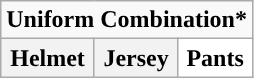<table class="wikitable">
<tr>
<td align="center" Colspan="3"><strong>Uniform Combination*</strong></td>
</tr>
<tr align="center">
<th>Helmet</th>
<th>Jersey</th>
<th style="background:#FFFFFF;">Pants</th>
</tr>
</table>
